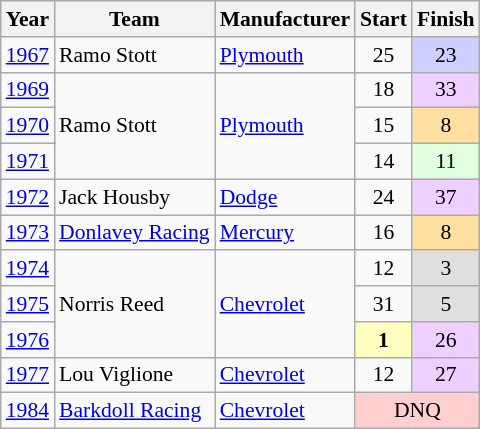<table class="wikitable" style="font-size: 90%;">
<tr>
<th>Year</th>
<th>Team</th>
<th>Manufacturer</th>
<th>Start</th>
<th>Finish</th>
</tr>
<tr>
<td><a href='#'>1967</a></td>
<td>Ramo Stott</td>
<td><a href='#'>Plymouth</a></td>
<td align=center>25</td>
<td align=center style="background:#CFCFFF;">23</td>
</tr>
<tr>
<td><a href='#'>1969</a></td>
<td rowspan=3>Ramo Stott</td>
<td rowspan=3><a href='#'>Plymouth</a></td>
<td align=center>18</td>
<td align=center style="background:#EFCFFF;">33</td>
</tr>
<tr>
<td><a href='#'>1970</a></td>
<td align=center>15</td>
<td align=center style="background:#FFDF9F;">8</td>
</tr>
<tr>
<td><a href='#'>1971</a></td>
<td align=center>14</td>
<td align=center style="background:#DFFFDF;">11</td>
</tr>
<tr>
<td><a href='#'>1972</a></td>
<td>Jack Housby</td>
<td><a href='#'>Dodge</a></td>
<td align=center>24</td>
<td align=center style="background:#EFCFFF;">37</td>
</tr>
<tr>
<td><a href='#'>1973</a></td>
<td><a href='#'>Donlavey Racing</a></td>
<td><a href='#'>Mercury</a></td>
<td align=center>16</td>
<td align=center style="background:#FFDF9F;">8</td>
</tr>
<tr>
<td><a href='#'>1974</a></td>
<td rowspan=3>Norris Reed</td>
<td rowspan=3><a href='#'>Chevrolet</a></td>
<td align=center>12</td>
<td align=center style="background:#DFDFDF;">3</td>
</tr>
<tr>
<td><a href='#'>1975</a></td>
<td align=center>31</td>
<td align=center style="background:#DFDFDF;">5</td>
</tr>
<tr>
<td><a href='#'>1976</a></td>
<td align=center style="background:#FFFFBF;"><strong>1</strong></td>
<td align=center style="background:#EFCFFF;">26</td>
</tr>
<tr>
<td><a href='#'>1977</a></td>
<td>Lou Viglione</td>
<td><a href='#'>Chevrolet</a></td>
<td align=center>12</td>
<td align=center style="background:#EFCFFF;">27</td>
</tr>
<tr>
<td><a href='#'>1984</a></td>
<td><a href='#'>Barkdoll Racing</a></td>
<td><a href='#'>Chevrolet</a></td>
<td align=center colspan=2 style="background:#FFCFCF;">DNQ</td>
</tr>
</table>
